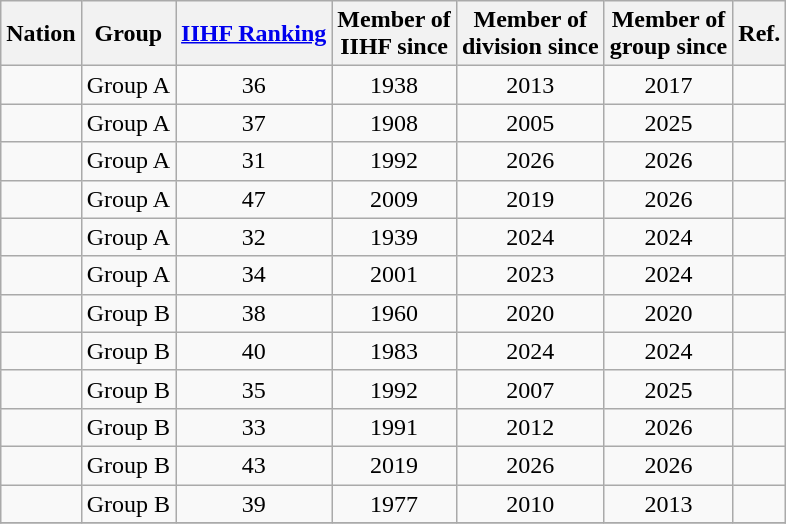<table class="wikitable sortable" style="text-align:center">
<tr>
<th>Nation</th>
<th>Group<br></th>
<th><a href='#'>IIHF Ranking</a><br></th>
<th>Member of<br>IIHF since</th>
<th>Member of<br>division since</th>
<th>Member of<br>group since</th>
<th class="unsortable">Ref.</th>
</tr>
<tr>
<td align="left"></td>
<td align="left">Group A</td>
<td>36</td>
<td>1938</td>
<td> 2013</td>
<td> 2017</td>
<td></td>
</tr>
<tr>
<td align="left"></td>
<td align="left">Group A</td>
<td>37</td>
<td>1908</td>
<td> 2005</td>
<td> 2025</td>
<td></td>
</tr>
<tr>
<td align="left"></td>
<td align="left">Group A</td>
<td>31</td>
<td>1992</td>
<td> 2026</td>
<td> 2026</td>
<td></td>
</tr>
<tr>
<td align="left"></td>
<td align="left">Group A</td>
<td>47</td>
<td>2009</td>
<td> 2019</td>
<td> 2026</td>
<td></td>
</tr>
<tr>
<td align="left"></td>
<td align="left">Group A</td>
<td>32</td>
<td><span></span>1939</td>
<td> 2024</td>
<td> 2024</td>
<td></td>
</tr>
<tr>
<td align="left"></td>
<td align="left">Group A</td>
<td>34</td>
<td>2001</td>
<td> 2023</td>
<td> 2024</td>
<td></td>
</tr>
<tr>
<td align="left"></td>
<td align="left">Group B</td>
<td>38</td>
<td>1960</td>
<td> 2020</td>
<td> 2020</td>
<td></td>
</tr>
<tr>
<td align="left"></td>
<td align="left">Group B</td>
<td>40</td>
<td>1983</td>
<td> 2024</td>
<td> 2024</td>
<td></td>
</tr>
<tr>
<td align="left"></td>
<td align="left">Group B</td>
<td>35</td>
<td>1992</td>
<td> 2007</td>
<td> 2025</td>
<td></td>
</tr>
<tr>
<td align="left"></td>
<td align="left">Group B</td>
<td>33</td>
<td>1991</td>
<td> 2012</td>
<td> 2026</td>
<td></td>
</tr>
<tr>
<td align="left"></td>
<td align="left">Group B</td>
<td>43</td>
<td>2019</td>
<td> 2026</td>
<td> 2026</td>
<td></td>
</tr>
<tr>
<td align="left"></td>
<td align="left">Group B</td>
<td>39</td>
<td>1977</td>
<td> 2010</td>
<td> 2013</td>
<td></td>
</tr>
<tr>
</tr>
</table>
